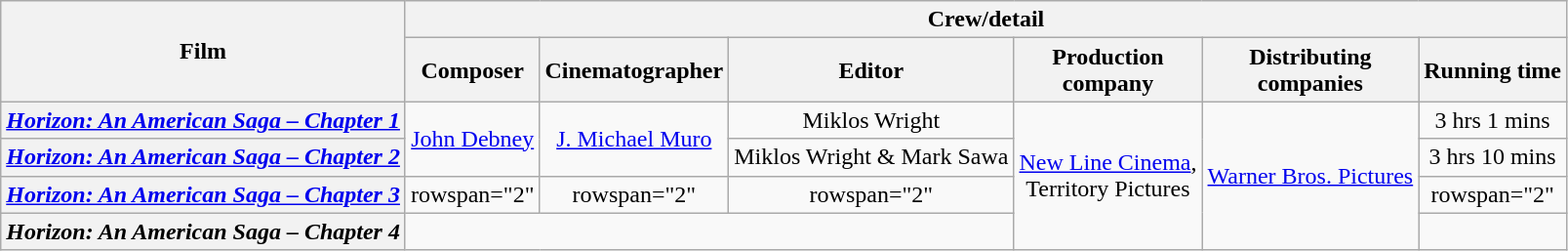<table class="wikitable sortable" style="text-align:center">
<tr>
<th rowspan="2">Film</th>
<th colspan="7">Crew/detail</th>
</tr>
<tr>
<th style="text-align:center;">Composer</th>
<th style="text-align:center;">Cinematographer</th>
<th style="text-align:center;">Editor</th>
<th style="text-align:center;">Production<br>company</th>
<th style="text-align:center;">Distributing<br>companies</th>
<th style="text-align:center;">Running time</th>
</tr>
<tr>
<th><em><a href='#'>Horizon: An American Saga – Chapter 1</a></em></th>
<td rowspan="2"><a href='#'>John Debney</a></td>
<td rowspan="2"><a href='#'>J. Michael Muro</a></td>
<td>Miklos Wright</td>
<td rowspan="4"><a href='#'>New Line Cinema</a>, <br>Territory Pictures</td>
<td rowspan="4"><a href='#'>Warner Bros. Pictures</a></td>
<td>3 hrs 1 mins</td>
</tr>
<tr>
<th><em><a href='#'>Horizon: An American Saga – Chapter 2</a></em></th>
<td>Miklos Wright & Mark Sawa</td>
<td>3 hrs 10 mins</td>
</tr>
<tr>
<th><em><a href='#'>Horizon: An American Saga – Chapter 3</a></em></th>
<td>rowspan="2" </td>
<td>rowspan="2" </td>
<td>rowspan="2" </td>
<td>rowspan="2" </td>
</tr>
<tr>
<th><em>Horizon: An American Saga – Chapter 4</em></th>
</tr>
</table>
